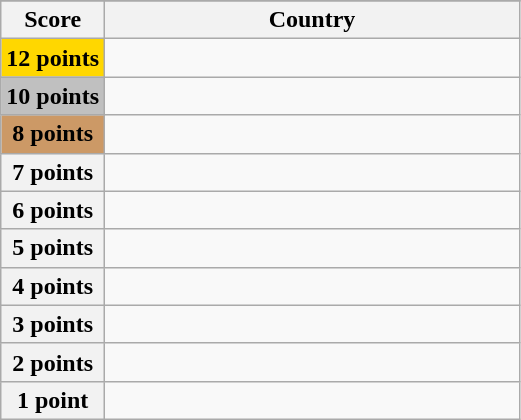<table class="wikitable">
<tr>
</tr>
<tr>
<th scope="col" width="20%">Score</th>
<th scope="col">Country</th>
</tr>
<tr>
<th scope="row" style="background:gold">12 points</th>
<td></td>
</tr>
<tr>
<th scope="row" style="background:silver">10 points</th>
<td></td>
</tr>
<tr>
<th scope="row" style="background:#CC9966">8 points</th>
<td></td>
</tr>
<tr>
<th scope="row">7 points</th>
<td></td>
</tr>
<tr>
<th scope="row">6 points</th>
<td></td>
</tr>
<tr>
<th scope="row">5 points</th>
<td></td>
</tr>
<tr>
<th scope="row">4 points</th>
<td></td>
</tr>
<tr>
<th scope="row">3 points</th>
<td></td>
</tr>
<tr>
<th scope="row">2 points</th>
<td></td>
</tr>
<tr>
<th scope="row">1 point</th>
<td></td>
</tr>
</table>
